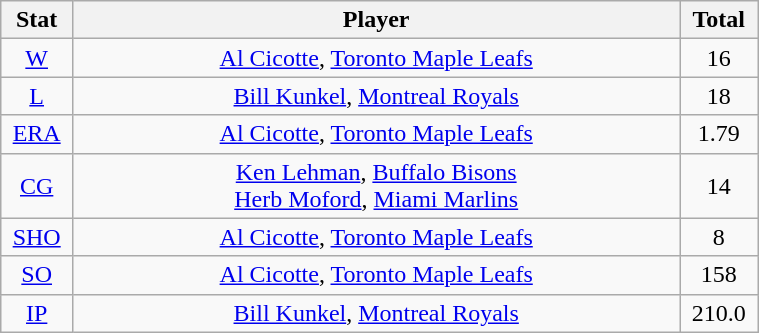<table class="wikitable" width="40%" style="text-align:center;">
<tr>
<th width="5%">Stat</th>
<th width="60%">Player</th>
<th width="5%">Total</th>
</tr>
<tr>
<td><a href='#'>W</a></td>
<td><a href='#'>Al Cicotte</a>, <a href='#'>Toronto Maple Leafs</a></td>
<td>16</td>
</tr>
<tr>
<td><a href='#'>L</a></td>
<td><a href='#'>Bill Kunkel</a>, <a href='#'>Montreal Royals</a></td>
<td>18</td>
</tr>
<tr>
<td><a href='#'>ERA</a></td>
<td><a href='#'>Al Cicotte</a>, <a href='#'>Toronto Maple Leafs</a></td>
<td>1.79</td>
</tr>
<tr>
<td><a href='#'>CG</a></td>
<td><a href='#'>Ken Lehman</a>, <a href='#'>Buffalo Bisons</a> <br> <a href='#'>Herb Moford</a>, <a href='#'>Miami Marlins</a></td>
<td>14</td>
</tr>
<tr>
<td><a href='#'>SHO</a></td>
<td><a href='#'>Al Cicotte</a>, <a href='#'>Toronto Maple Leafs</a></td>
<td>8</td>
</tr>
<tr>
<td><a href='#'>SO</a></td>
<td><a href='#'>Al Cicotte</a>, <a href='#'>Toronto Maple Leafs</a></td>
<td>158</td>
</tr>
<tr>
<td><a href='#'>IP</a></td>
<td><a href='#'>Bill Kunkel</a>, <a href='#'>Montreal Royals</a></td>
<td>210.0</td>
</tr>
</table>
